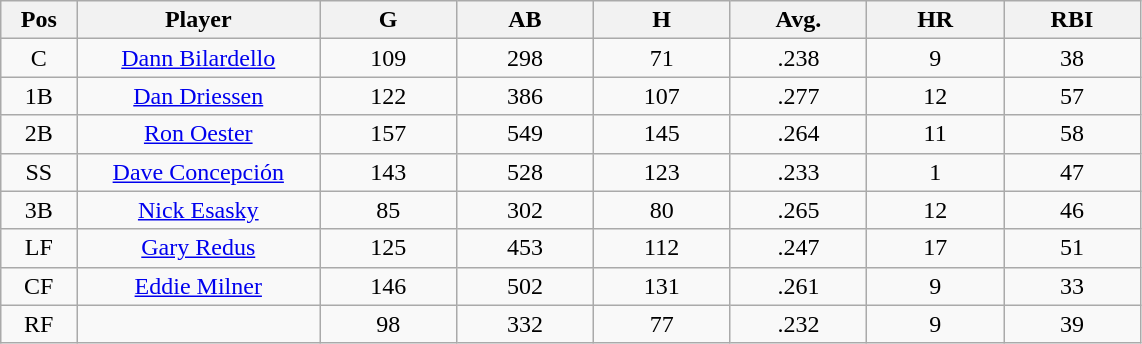<table class="wikitable sortable">
<tr>
<th bgcolor="#DDDDFF" width="5%">Pos</th>
<th bgcolor="#DDDDFF" width="16%">Player</th>
<th bgcolor="#DDDDFF" width="9%">G</th>
<th bgcolor="#DDDDFF" width="9%">AB</th>
<th bgcolor="#DDDDFF" width="9%">H</th>
<th bgcolor="#DDDDFF" width="9%">Avg.</th>
<th bgcolor="#DDDDFF" width="9%">HR</th>
<th bgcolor="#DDDDFF" width="9%">RBI</th>
</tr>
<tr align="center">
<td>C</td>
<td><a href='#'>Dann Bilardello</a></td>
<td>109</td>
<td>298</td>
<td>71</td>
<td>.238</td>
<td>9</td>
<td>38</td>
</tr>
<tr align=center>
<td>1B</td>
<td><a href='#'>Dan Driessen</a></td>
<td>122</td>
<td>386</td>
<td>107</td>
<td>.277</td>
<td>12</td>
<td>57</td>
</tr>
<tr align=center>
<td>2B</td>
<td><a href='#'>Ron Oester</a></td>
<td>157</td>
<td>549</td>
<td>145</td>
<td>.264</td>
<td>11</td>
<td>58</td>
</tr>
<tr align=center>
<td>SS</td>
<td><a href='#'>Dave Concepción</a></td>
<td>143</td>
<td>528</td>
<td>123</td>
<td>.233</td>
<td>1</td>
<td>47</td>
</tr>
<tr align=center>
<td>3B</td>
<td><a href='#'>Nick Esasky</a></td>
<td>85</td>
<td>302</td>
<td>80</td>
<td>.265</td>
<td>12</td>
<td>46</td>
</tr>
<tr align=center>
<td>LF</td>
<td><a href='#'>Gary Redus</a></td>
<td>125</td>
<td>453</td>
<td>112</td>
<td>.247</td>
<td>17</td>
<td>51</td>
</tr>
<tr align=center>
<td>CF</td>
<td><a href='#'>Eddie Milner</a></td>
<td>146</td>
<td>502</td>
<td>131</td>
<td>.261</td>
<td>9</td>
<td>33</td>
</tr>
<tr align=center>
<td>RF</td>
<td></td>
<td>98</td>
<td>332</td>
<td>77</td>
<td>.232</td>
<td>9</td>
<td>39</td>
</tr>
</table>
